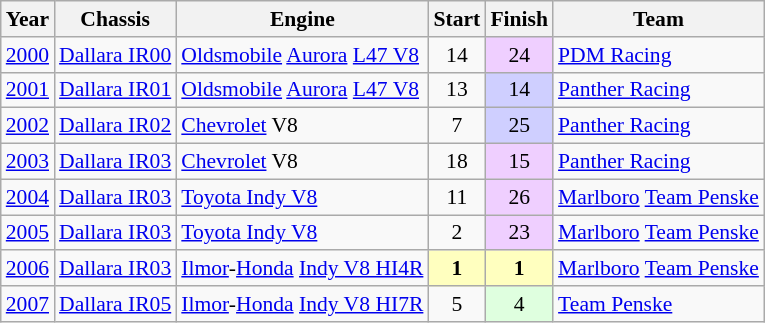<table class="wikitable" style="font-size: 90%;">
<tr>
<th>Year</th>
<th>Chassis</th>
<th>Engine</th>
<th>Start</th>
<th>Finish</th>
<th>Team</th>
</tr>
<tr>
<td><a href='#'>2000</a></td>
<td nowrap><a href='#'>Dallara IR00</a></td>
<td nowrap><a href='#'>Oldsmobile</a> <a href='#'>Aurora</a> <a href='#'>L47 V8</a></td>
<td align=center>14</td>
<td align=center style="background:#EFCFFF;">24</td>
<td><a href='#'>PDM Racing</a></td>
</tr>
<tr>
<td><a href='#'>2001</a></td>
<td><a href='#'>Dallara IR01</a></td>
<td><a href='#'>Oldsmobile</a> <a href='#'>Aurora</a> <a href='#'>L47 V8</a></td>
<td align=center>13</td>
<td align=center style="background:#CFCFFF;">14</td>
<td><a href='#'>Panther Racing</a></td>
</tr>
<tr>
<td><a href='#'>2002</a></td>
<td><a href='#'>Dallara IR02</a></td>
<td><a href='#'>Chevrolet</a> V8</td>
<td align=center>7</td>
<td align=center style="background:#CFCFFF;">25</td>
<td><a href='#'>Panther Racing</a></td>
</tr>
<tr>
<td><a href='#'>2003</a></td>
<td><a href='#'>Dallara IR03</a></td>
<td><a href='#'>Chevrolet</a> V8</td>
<td align=center>18</td>
<td align=center style="background:#EFCFFF;">15</td>
<td nowrap><a href='#'>Panther Racing</a></td>
</tr>
<tr>
<td><a href='#'>2004</a></td>
<td><a href='#'>Dallara IR03</a></td>
<td><a href='#'>Toyota Indy V8</a></td>
<td align=center>11</td>
<td align=center style="background:#EFCFFF;">26</td>
<td><a href='#'>Marlboro</a> <a href='#'>Team Penske</a></td>
</tr>
<tr>
<td><a href='#'>2005</a></td>
<td><a href='#'>Dallara IR03</a></td>
<td><a href='#'>Toyota Indy V8</a></td>
<td align=center>2</td>
<td align=center style="background:#EFCFFF;">23</td>
<td><a href='#'>Marlboro</a> <a href='#'>Team Penske</a></td>
</tr>
<tr>
<td><a href='#'>2006</a></td>
<td><a href='#'>Dallara IR03</a></td>
<td><a href='#'>Ilmor</a>-<a href='#'>Honda</a> <a href='#'>Indy V8 HI4R</a></td>
<td align=center style="background:#FFFFBF;"><strong>1</strong></td>
<td align=center style="background:#FFFFBF;"><strong>1</strong></td>
<td><a href='#'>Marlboro</a> <a href='#'>Team Penske</a></td>
</tr>
<tr>
<td><a href='#'>2007</a></td>
<td><a href='#'>Dallara IR05</a></td>
<td><a href='#'>Ilmor</a>-<a href='#'>Honda</a> <a href='#'>Indy V8 HI7R</a></td>
<td align=center>5</td>
<td align=center style="background:#DFFFDF;">4</td>
<td><a href='#'>Team Penske</a></td>
</tr>
</table>
